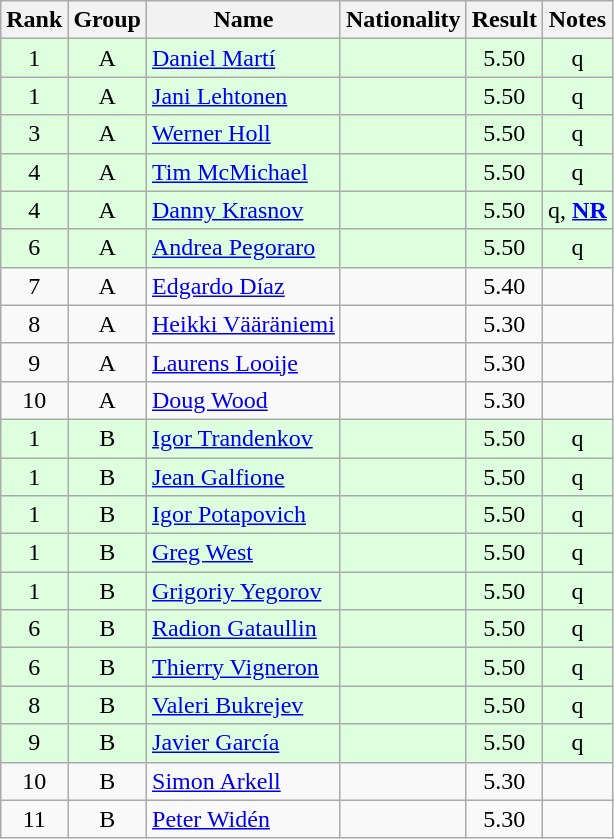<table class="wikitable sortable" style="text-align:center">
<tr>
<th>Rank</th>
<th>Group</th>
<th>Name</th>
<th>Nationality</th>
<th>Result</th>
<th>Notes</th>
</tr>
<tr bgcolor=ddffdd>
<td>1</td>
<td>A</td>
<td align="left"><a href='#'>Daniel Martí</a></td>
<td align=left></td>
<td>5.50</td>
<td>q</td>
</tr>
<tr bgcolor=ddffdd>
<td>1</td>
<td>A</td>
<td align="left"><a href='#'>Jani Lehtonen</a></td>
<td align=left></td>
<td>5.50</td>
<td>q</td>
</tr>
<tr bgcolor=ddffdd>
<td>3</td>
<td>A</td>
<td align="left"><a href='#'>Werner Holl</a></td>
<td align=left></td>
<td>5.50</td>
<td>q</td>
</tr>
<tr bgcolor=ddffdd>
<td>4</td>
<td>A</td>
<td align="left"><a href='#'>Tim McMichael</a></td>
<td align=left></td>
<td>5.50</td>
<td>q</td>
</tr>
<tr bgcolor=ddffdd>
<td>4</td>
<td>A</td>
<td align="left"><a href='#'>Danny Krasnov</a></td>
<td align=left></td>
<td>5.50</td>
<td>q, <strong><a href='#'>NR</a></strong></td>
</tr>
<tr bgcolor=ddffdd>
<td>6</td>
<td>A</td>
<td align="left"><a href='#'>Andrea Pegoraro</a></td>
<td align=left></td>
<td>5.50</td>
<td>q</td>
</tr>
<tr>
<td>7</td>
<td>A</td>
<td align="left"><a href='#'>Edgardo Díaz</a></td>
<td align=left></td>
<td>5.40</td>
<td></td>
</tr>
<tr>
<td>8</td>
<td>A</td>
<td align="left"><a href='#'>Heikki Vääräniemi</a></td>
<td align=left></td>
<td>5.30</td>
<td></td>
</tr>
<tr>
<td>9</td>
<td>A</td>
<td align="left"><a href='#'>Laurens Looije</a></td>
<td align=left></td>
<td>5.30</td>
<td></td>
</tr>
<tr>
<td>10</td>
<td>A</td>
<td align="left"><a href='#'>Doug Wood</a></td>
<td align=left></td>
<td>5.30</td>
<td></td>
</tr>
<tr bgcolor=ddffdd>
<td>1</td>
<td>B</td>
<td align="left"><a href='#'>Igor Trandenkov</a></td>
<td align=left></td>
<td>5.50</td>
<td>q</td>
</tr>
<tr bgcolor=ddffdd>
<td>1</td>
<td>B</td>
<td align="left"><a href='#'>Jean Galfione</a></td>
<td align=left></td>
<td>5.50</td>
<td>q</td>
</tr>
<tr bgcolor=ddffdd>
<td>1</td>
<td>B</td>
<td align="left"><a href='#'>Igor Potapovich</a></td>
<td align=left></td>
<td>5.50</td>
<td>q</td>
</tr>
<tr bgcolor=ddffdd>
<td>1</td>
<td>B</td>
<td align="left"><a href='#'>Greg West</a></td>
<td align=left></td>
<td>5.50</td>
<td>q</td>
</tr>
<tr bgcolor=ddffdd>
<td>1</td>
<td>B</td>
<td align="left"><a href='#'>Grigoriy Yegorov</a></td>
<td align=left></td>
<td>5.50</td>
<td>q</td>
</tr>
<tr bgcolor=ddffdd>
<td>6</td>
<td>B</td>
<td align="left"><a href='#'>Radion Gataullin</a></td>
<td align=left></td>
<td>5.50</td>
<td>q</td>
</tr>
<tr bgcolor=ddffdd>
<td>6</td>
<td>B</td>
<td align="left"><a href='#'>Thierry Vigneron</a></td>
<td align=left></td>
<td>5.50</td>
<td>q</td>
</tr>
<tr bgcolor=ddffdd>
<td>8</td>
<td>B</td>
<td align="left"><a href='#'>Valeri Bukrejev</a></td>
<td align=left></td>
<td>5.50</td>
<td>q</td>
</tr>
<tr bgcolor=ddffdd>
<td>9</td>
<td>B</td>
<td align="left"><a href='#'>Javier García</a></td>
<td align=left></td>
<td>5.50</td>
<td>q</td>
</tr>
<tr>
<td>10</td>
<td>B</td>
<td align="left"><a href='#'>Simon Arkell</a></td>
<td align=left></td>
<td>5.30</td>
<td></td>
</tr>
<tr>
<td>11</td>
<td>B</td>
<td align="left"><a href='#'>Peter Widén</a></td>
<td align=left></td>
<td>5.30</td>
<td></td>
</tr>
</table>
